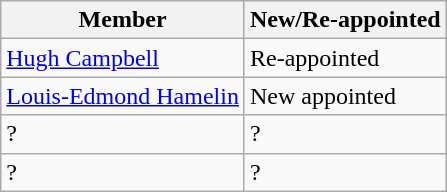<table class="wikitable">
<tr>
<th>Member</th>
<th>New/Re-appointed</th>
</tr>
<tr>
<td><a href='#'>Hugh Campbell</a></td>
<td>Re-appointed</td>
</tr>
<tr>
<td><a href='#'>Louis-Edmond Hamelin</a></td>
<td>New appointed</td>
</tr>
<tr>
<td>?</td>
<td>?</td>
</tr>
<tr>
<td>?</td>
<td>?</td>
</tr>
</table>
